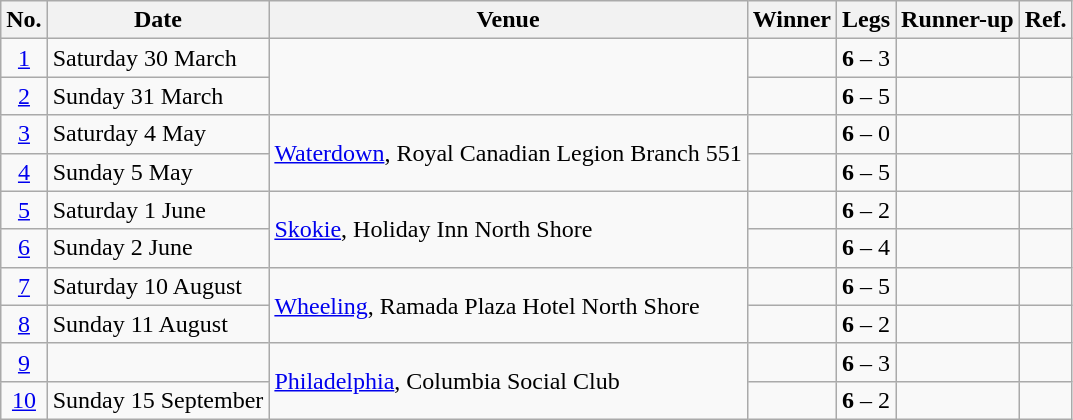<table class="wikitable">
<tr>
<th>No.</th>
<th>Date</th>
<th>Venue</th>
<th>Winner</th>
<th>Legs</th>
<th>Runner-up</th>
<th>Ref.</th>
</tr>
<tr>
<td align=center><a href='#'>1</a></td>
<td>Saturday 30 March</td>
<td rowspan=2></td>
<td align="right"></td>
<td align="center"><strong>6</strong> – 3</td>
<td></td>
<td align="center"></td>
</tr>
<tr>
<td align=center><a href='#'>2</a></td>
<td>Sunday 31 March</td>
<td align="right"></td>
<td align="center"><strong>6</strong> – 5</td>
<td></td>
<td align="center"></td>
</tr>
<tr>
<td align=center><a href='#'>3</a></td>
<td>Saturday 4 May</td>
<td rowspan=2> <a href='#'>Waterdown</a>, Royal Canadian Legion Branch 551</td>
<td align="right"></td>
<td align="center"><strong>6</strong> – 0</td>
<td></td>
<td align="center"></td>
</tr>
<tr>
<td align=center><a href='#'>4</a></td>
<td>Sunday 5 May</td>
<td align="right"></td>
<td align="center"><strong>6</strong> – 5</td>
<td></td>
<td align="center"></td>
</tr>
<tr>
<td align=center><a href='#'>5</a></td>
<td>Saturday 1 June</td>
<td rowspan=2> <a href='#'>Skokie</a>, Holiday Inn North Shore</td>
<td align="right"></td>
<td align="center"><strong>6</strong> – 2</td>
<td></td>
<td align="center"></td>
</tr>
<tr>
<td align=center><a href='#'>6</a></td>
<td>Sunday 2 June</td>
<td align="right"></td>
<td align="center"><strong>6</strong> – 4</td>
<td></td>
<td align="center"></td>
</tr>
<tr>
<td align=center><a href='#'>7</a></td>
<td>Saturday 10 August</td>
<td rowspan=2> <a href='#'>Wheeling</a>, Ramada Plaza Hotel North Shore</td>
<td align="right"></td>
<td align="center"><strong>6</strong> – 5</td>
<td></td>
<td align="center"></td>
</tr>
<tr>
<td align=center><a href='#'>8</a></td>
<td>Sunday 11 August</td>
<td align="right"></td>
<td align="center"><strong>6</strong> – 2</td>
<td></td>
<td align="center"></td>
</tr>
<tr>
<td align=center><a href='#'>9</a></td>
<td></td>
<td rowspan=2> <a href='#'>Philadelphia</a>, Columbia Social Club</td>
<td align="right"></td>
<td align="center"><strong>6</strong> – 3</td>
<td></td>
<td align="center"></td>
</tr>
<tr>
<td align=center><a href='#'>10</a></td>
<td>Sunday 15 September</td>
<td align="right"></td>
<td align="center"><strong>6</strong> – 2</td>
<td></td>
<td align="center"></td>
</tr>
</table>
